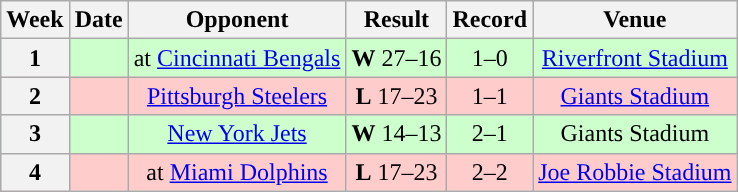<table class="wikitable" style="text-align:center">
<tr>
<th>Week</th>
<th>Date</th>
<th>Opponent</th>
<th>Result</th>
<th>Record</th>
<th>Venue</th>
</tr>
<tr style="background:#cfc">
<th>1</th>
<td></td>
<td>at <a href='#'>Cincinnati Bengals</a></td>
<td><strong>W</strong> 27–16</td>
<td>1–0</td>
<td><a href='#'>Riverfront Stadium</a></td>
</tr>
<tr style="background:#fcc">
<th>2</th>
<td></td>
<td><a href='#'>Pittsburgh Steelers</a></td>
<td><strong>L</strong> 17–23</td>
<td>1–1</td>
<td><a href='#'>Giants Stadium</a></td>
</tr>
<tr style="background:#cfc">
<th>3</th>
<td></td>
<td><a href='#'>New York Jets</a></td>
<td><strong>W</strong> 14–13</td>
<td>2–1</td>
<td>Giants Stadium</td>
</tr>
<tr style="background:#fcc">
<th>4</th>
<td></td>
<td>at <a href='#'>Miami Dolphins</a></td>
<td><strong>L</strong> 17–23</td>
<td>2–2</td>
<td><a href='#'>Joe Robbie Stadium</a></td>
</tr>
</table>
